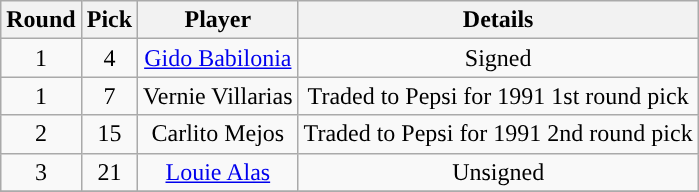<table class="wikitable sortable sortable">
<tr>
<th>Round</th>
<th>Pick</th>
<th>Player</th>
<th>Details</th>
</tr>
<tr style="text-align: center">
<td>1</td>
<td>4</td>
<td><a href='#'>Gido Babilonia</a></td>
<td>Signed</td>
</tr>
<tr style="text-align: center">
<td>1</td>
<td>7</td>
<td>Vernie Villarias</td>
<td>Traded to Pepsi for 1991 1st round pick</td>
</tr>
<tr style="text-align: center">
<td>2</td>
<td>15</td>
<td>Carlito Mejos</td>
<td>Traded to Pepsi for 1991 2nd round pick</td>
</tr>
<tr style="text-align: center">
<td>3</td>
<td>21</td>
<td><a href='#'>Louie Alas</a></td>
<td>Unsigned</td>
</tr>
<tr>
</tr>
</table>
